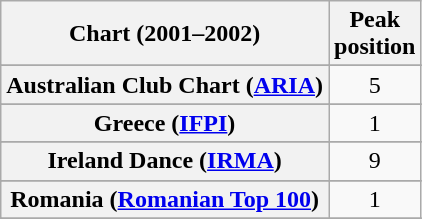<table class="wikitable sortable plainrowheaders" style="text-align:center">
<tr>
<th>Chart (2001–2002)</th>
<th>Peak<br>position</th>
</tr>
<tr>
</tr>
<tr>
<th scope="row">Australian Club Chart (<a href='#'>ARIA</a>)</th>
<td>5</td>
</tr>
<tr>
</tr>
<tr>
</tr>
<tr>
<th scope="row">Greece (<a href='#'>IFPI</a>)</th>
<td>1</td>
</tr>
<tr>
</tr>
<tr>
<th scope="row">Ireland Dance (<a href='#'>IRMA</a>)</th>
<td>9</td>
</tr>
<tr>
</tr>
<tr>
<th scope="row">Romania (<a href='#'>Romanian Top 100</a>)</th>
<td>1</td>
</tr>
<tr>
</tr>
<tr>
</tr>
<tr>
</tr>
<tr>
</tr>
</table>
